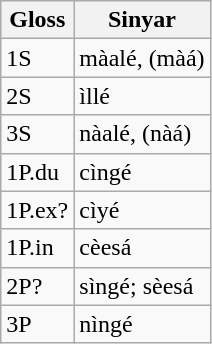<table class="wikitable sortable">
<tr>
<th>Gloss</th>
<th>Sinyar</th>
</tr>
<tr>
<td>1S</td>
<td>màalé, (màá)</td>
</tr>
<tr>
<td>2S</td>
<td>ìllé</td>
</tr>
<tr>
<td>3S</td>
<td>nàalé, (nàá)</td>
</tr>
<tr>
<td>1P.du</td>
<td>cìngé</td>
</tr>
<tr>
<td>1P.ex?</td>
<td>cìyé</td>
</tr>
<tr>
<td>1P.in</td>
<td>cèesá</td>
</tr>
<tr>
<td>2P?</td>
<td>sìngé; sèesá</td>
</tr>
<tr>
<td>3P</td>
<td>nìngé</td>
</tr>
</table>
